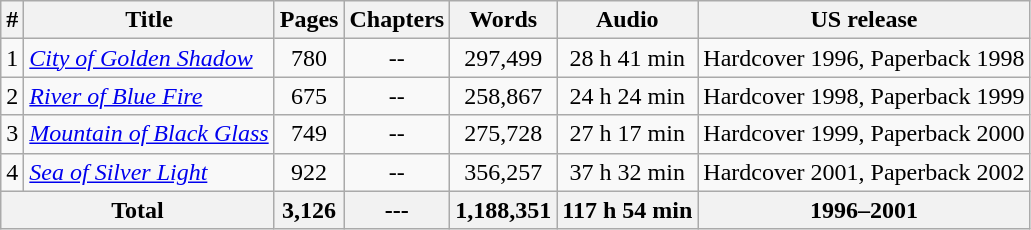<table class="wikitable">
<tr>
<th>#</th>
<th>Title</th>
<th>Pages</th>
<th>Chapters</th>
<th>Words</th>
<th>Audio</th>
<th>US release</th>
</tr>
<tr>
<td align="right">1</td>
<td><em><a href='#'>City of Golden Shadow</a></em></td>
<td style="text-align:center;">780</td>
<td style="text-align:center;">--</td>
<td style="text-align:center;">297,499</td>
<td style="text-align:center;">28 h 41 min</td>
<td align="right">Hardcover 1996, Paperback 1998</td>
</tr>
<tr>
<td align="right">2</td>
<td><em><a href='#'>River of Blue Fire</a></em></td>
<td style="text-align:center;">675</td>
<td style="text-align:center;">--</td>
<td style="text-align:center;">258,867</td>
<td style="text-align:center;">24 h 24 min</td>
<td align="right">Hardcover 1998, Paperback 1999</td>
</tr>
<tr>
<td align="right">3</td>
<td><em><a href='#'>Mountain of Black Glass</a></em></td>
<td style="text-align:center;">749</td>
<td style="text-align:center;">--</td>
<td style="text-align:center;">275,728</td>
<td style="text-align:center;">27 h 17 min</td>
<td align="right">Hardcover 1999, Paperback 2000</td>
</tr>
<tr>
<td align="right">4</td>
<td><em><a href='#'>Sea of Silver Light</a></em></td>
<td style="text-align:center;">922</td>
<td style="text-align:center;">--</td>
<td style="text-align:center;">356,257</td>
<td style="text-align:center;">37 h 32 min</td>
<td align="right">Hardcover 2001, Paperback 2002</td>
</tr>
<tr>
<th colspan="2">Total</th>
<th>3,126</th>
<th>---</th>
<th>1,188,351</th>
<th>117 h 54 min</th>
<th>1996–2001</th>
</tr>
</table>
